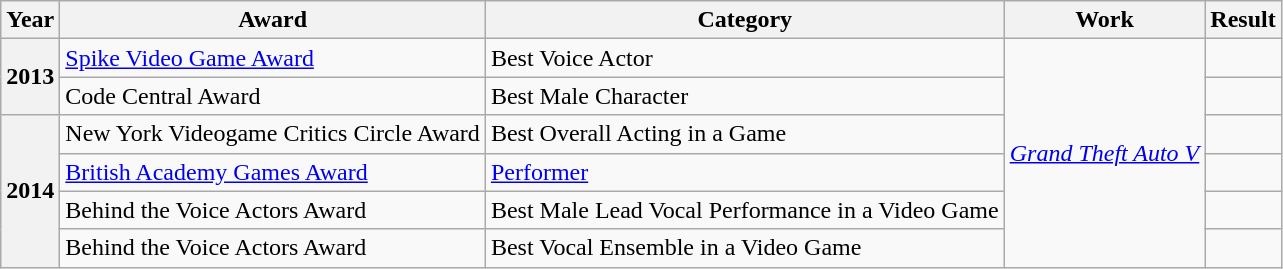<table class="wikitable sortable plainrowheaders">
<tr>
<th>Year</th>
<th>Award</th>
<th>Category</th>
<th>Work</th>
<th>Result</th>
</tr>
<tr>
<th scope="row" rowspan="2">2013</th>
<td><a href='#'>Spike Video Game Award</a></td>
<td>Best Voice Actor</td>
<td rowspan="6"><em><a href='#'>Grand Theft Auto V</a></em></td>
<td></td>
</tr>
<tr>
<td>Code Central Award</td>
<td>Best Male Character</td>
<td></td>
</tr>
<tr>
<th scope="row" rowspan="4">2014</th>
<td>New York Videogame Critics Circle Award</td>
<td>Best Overall Acting in a Game</td>
<td></td>
</tr>
<tr>
<td><a href='#'>British Academy Games Award</a></td>
<td><a href='#'>Performer</a></td>
<td></td>
</tr>
<tr>
<td>Behind the Voice Actors Award</td>
<td>Best Male Lead Vocal Performance in a Video Game</td>
<td></td>
</tr>
<tr>
<td>Behind the Voice Actors Award</td>
<td>Best Vocal Ensemble in a Video Game</td>
<td></td>
</tr>
</table>
